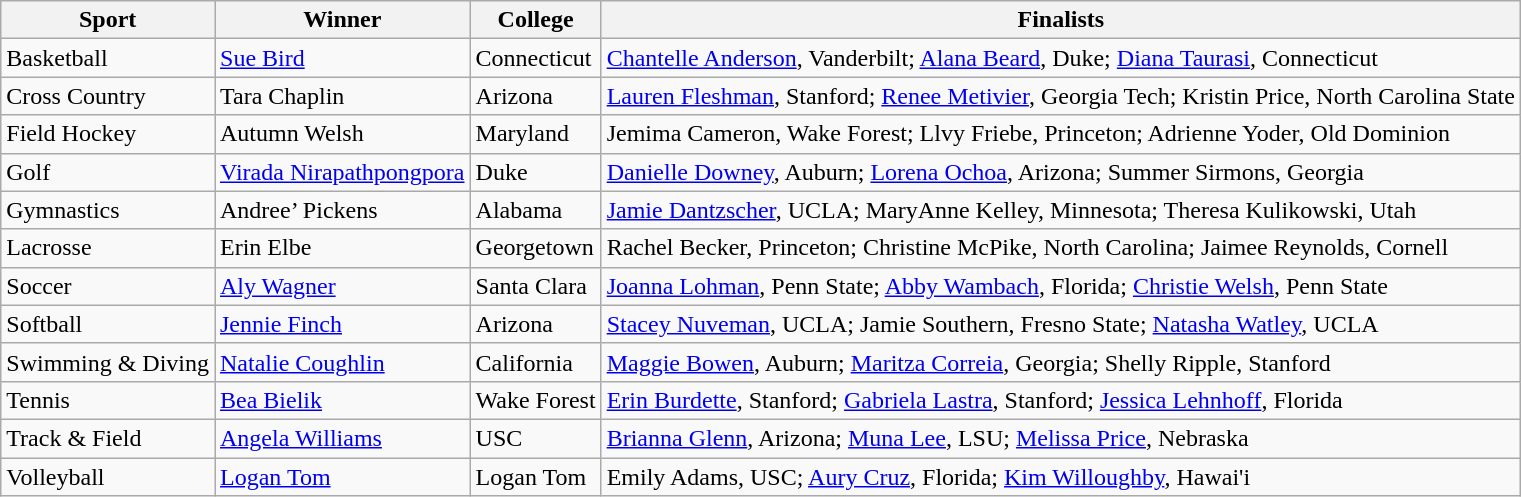<table class="wikitable">
<tr>
<th>Sport</th>
<th>Winner</th>
<th>College</th>
<th>Finalists</th>
</tr>
<tr>
<td>Basketball</td>
<td><a href='#'>Sue Bird</a></td>
<td>Connecticut</td>
<td><a href='#'>Chantelle Anderson</a>, Vanderbilt; <a href='#'>Alana Beard</a>, Duke; <a href='#'>Diana Taurasi</a>, Connecticut</td>
</tr>
<tr>
<td>Cross Country</td>
<td>Tara Chaplin</td>
<td>Arizona</td>
<td><a href='#'>Lauren Fleshman</a>, Stanford; <a href='#'>Renee Metivier</a>, Georgia Tech; Kristin Price, North Carolina State</td>
</tr>
<tr>
<td>Field Hockey</td>
<td>Autumn Welsh</td>
<td>Maryland</td>
<td>Jemima Cameron, Wake Forest; Llvy Friebe, Princeton; Adrienne Yoder, Old Dominion</td>
</tr>
<tr>
<td>Golf</td>
<td><a href='#'>Virada Nirapathpongpora</a></td>
<td>Duke</td>
<td><a href='#'>Danielle Downey</a>, Auburn; <a href='#'>Lorena Ochoa</a>, Arizona; Summer Sirmons, Georgia</td>
</tr>
<tr>
<td>Gymnastics</td>
<td>Andree’ Pickens</td>
<td>Alabama</td>
<td><a href='#'>Jamie Dantzscher</a>, UCLA; MaryAnne Kelley, Minnesota; Theresa Kulikowski, Utah</td>
</tr>
<tr>
<td>Lacrosse</td>
<td>Erin Elbe</td>
<td>Georgetown</td>
<td>Rachel Becker, Princeton; Christine McPike, North Carolina; Jaimee Reynolds, Cornell</td>
</tr>
<tr>
<td>Soccer</td>
<td><a href='#'>Aly Wagner</a></td>
<td>Santa Clara</td>
<td><a href='#'>Joanna Lohman</a>, Penn State; <a href='#'>Abby Wambach</a>, Florida; <a href='#'>Christie Welsh</a>, Penn State</td>
</tr>
<tr>
<td>Softball</td>
<td><a href='#'>Jennie Finch</a></td>
<td>Arizona</td>
<td><a href='#'>Stacey Nuveman</a>, UCLA; Jamie Southern, Fresno State; <a href='#'>Natasha Watley</a>, UCLA</td>
</tr>
<tr>
<td>Swimming & Diving</td>
<td><a href='#'>Natalie Coughlin</a></td>
<td>California</td>
<td><a href='#'>Maggie Bowen</a>, Auburn; <a href='#'>Maritza Correia</a>, Georgia; Shelly Ripple, Stanford</td>
</tr>
<tr>
<td>Tennis</td>
<td><a href='#'>Bea Bielik</a></td>
<td>Wake Forest</td>
<td><a href='#'>Erin Burdette</a>, Stanford; <a href='#'>Gabriela Lastra</a>, Stanford; <a href='#'>Jessica Lehnhoff</a>, Florida</td>
</tr>
<tr>
<td>Track & Field</td>
<td><a href='#'>Angela Williams</a></td>
<td>USC</td>
<td><a href='#'>Brianna Glenn</a>, Arizona; <a href='#'>Muna Lee</a>, LSU; <a href='#'>Melissa Price</a>, Nebraska</td>
</tr>
<tr>
<td>Volleyball</td>
<td><a href='#'>Logan Tom</a></td>
<td>Logan Tom</td>
<td>Emily Adams, USC; <a href='#'>Aury Cruz</a>, Florida; <a href='#'>Kim Willoughby</a>, Hawai'i</td>
</tr>
</table>
